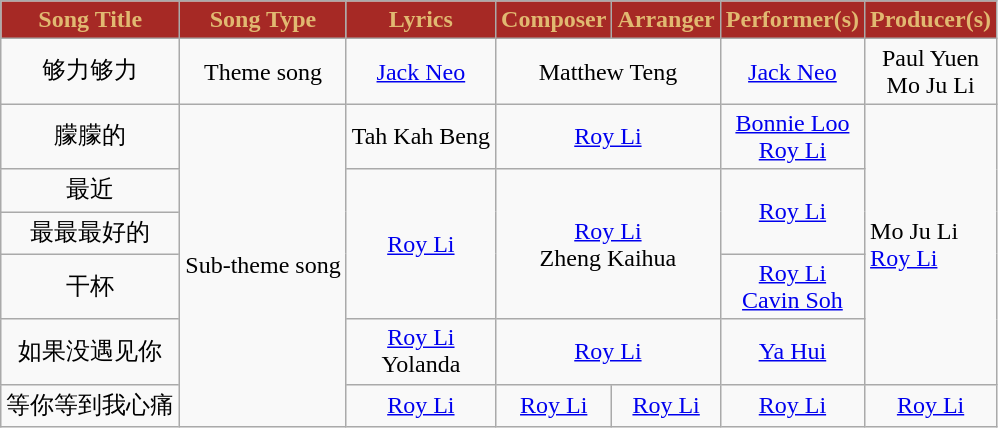<table class="wikitable" align=center>
<tr>
<th style="background:#A62925; color:#e1b971">Song Title</th>
<th style="background:#A62925; color:#e1b971">Song Type</th>
<th style="background:#A62925; color:#e1b971">Lyrics</th>
<th style="background:#A62925; color:#e1b971">Composer</th>
<th style="background:#A62925; color:#e1b971">Arranger</th>
<th style="background:#A62925; color:#e1b971">Performer(s)</th>
<th style="background:#A62925; color:#e1b971">Producer(s)</th>
</tr>
<tr>
<td align="center">够力够力</td>
<td align="center">Theme song</td>
<td align="center"><a href='#'>Jack Neo</a></td>
<td colspan=2 align="center">Matthew Teng</td>
<td align="center"><a href='#'>Jack Neo</a></td>
<td align="center">Paul Yuen<br>Mo Ju Li</td>
</tr>
<tr>
<td align="center">朦朦的</td>
<td rowspan=6 align="center">Sub-theme song</td>
<td align="center">Tah Kah Beng</td>
<td colspan=2 align="center"><a href='#'>Roy Li</a></td>
<td align="center"><a href='#'>Bonnie Loo</a><br><a href='#'>Roy Li</a></td>
<td rowspan="5 align="center">Mo Ju Li<br><a href='#'>Roy Li</a></td>
</tr>
<tr>
<td align="center">最近</td>
<td rowspan=3 align="center"><a href='#'>Roy Li</a></td>
<td colspan=2 rowspan=3 align="center"><a href='#'>Roy Li</a><br>Zheng Kaihua</td>
<td rowspan =2 align="center"><a href='#'>Roy Li</a></td>
</tr>
<tr>
<td align="center">最最最好的</td>
</tr>
<tr>
<td align="center">干杯</td>
<td align="center"><a href='#'>Roy Li</a><br> <a href='#'>Cavin Soh</a></td>
</tr>
<tr>
<td align="center">如果没遇见你</td>
<td align="center"><a href='#'>Roy Li</a> <br> Yolanda</td>
<td colspan=2 align="center"><a href='#'>Roy Li</a></td>
<td align="center"><a href='#'>Ya Hui</a></td>
</tr>
<tr>
<td align="center">等你等到我心痛</td>
<td align="center"><a href='#'>Roy Li</a></td>
<td align="center"><a href='#'>Roy Li</a></td>
<td align="center"><a href='#'>Roy Li</a></td>
<td align="center"><a href='#'>Roy Li</a></td>
<td align="center"><a href='#'>Roy Li</a></td>
</tr>
</table>
